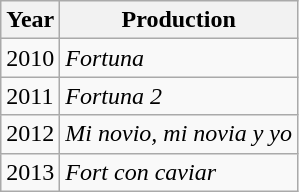<table class="wikitable">
<tr>
<th>Year</th>
<th>Production</th>
</tr>
<tr>
<td>2010</td>
<td><em>Fortuna</em></td>
</tr>
<tr>
<td>2011</td>
<td><em>Fortuna 2</em></td>
</tr>
<tr>
<td>2012</td>
<td><em>Mi novio, mi novia y yo</em></td>
</tr>
<tr>
<td>2013</td>
<td><em>Fort con caviar</em></td>
</tr>
</table>
